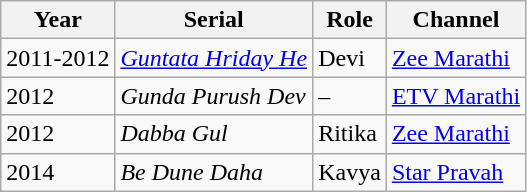<table class="wikitable sortable">
<tr>
<th>Year</th>
<th>Serial</th>
<th>Role</th>
<th>Channel</th>
</tr>
<tr>
<td>2011-2012</td>
<td><em><a href='#'>Guntata Hriday He</a></em></td>
<td>Devi</td>
<td><a href='#'>Zee Marathi</a></td>
</tr>
<tr>
<td>2012</td>
<td><em>Gunda Purush Dev</em></td>
<td>–</td>
<td><a href='#'>ETV Marathi</a></td>
</tr>
<tr>
<td>2012</td>
<td><em>Dabba Gul</em></td>
<td>Ritika</td>
<td><a href='#'>Zee Marathi</a></td>
</tr>
<tr>
<td>2014</td>
<td><em>Be Dune Daha</em></td>
<td>Kavya</td>
<td><a href='#'>Star Pravah</a></td>
</tr>
</table>
